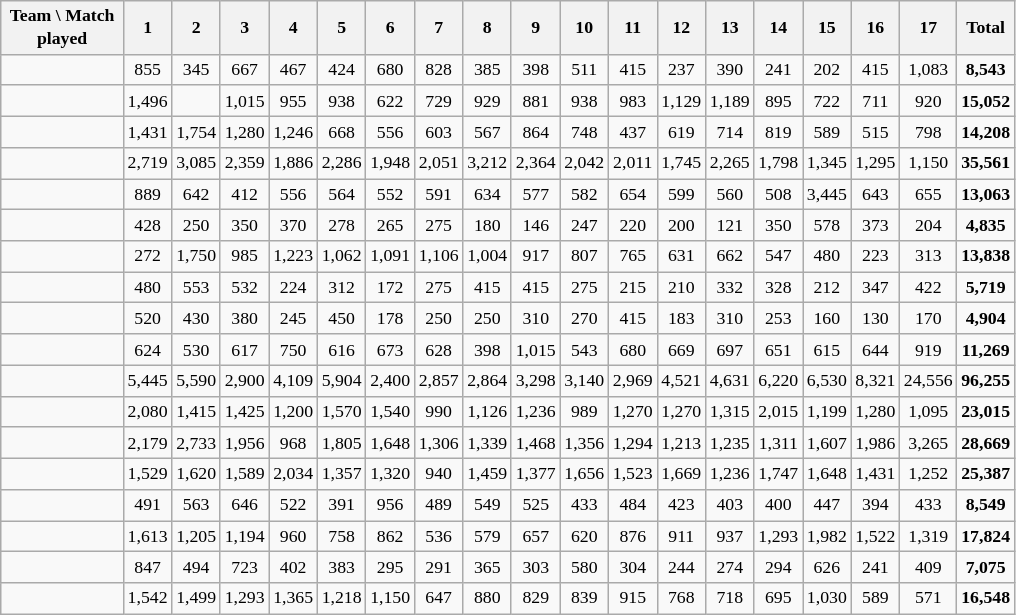<table class="wikitable sortable" style="font-size: 74%; text-align:center;">
<tr>
<th style="width:76px;">Team \ Match played</th>
<th align=center>1</th>
<th align=center>2</th>
<th align=center>3</th>
<th align=center>4</th>
<th align=center>5</th>
<th align=center>6</th>
<th align=center>7</th>
<th align=center>8</th>
<th align=center>9</th>
<th align=center>10</th>
<th align=center>11</th>
<th align=center>12</th>
<th align=center>13</th>
<th align=center>14</th>
<th align=center>15</th>
<th align=center>16</th>
<th align=center>17</th>
<th align=center>Total</th>
</tr>
<tr align=center>
<td align=left></td>
<td>855</td>
<td>345</td>
<td>667</td>
<td>467</td>
<td>424</td>
<td>680</td>
<td>828</td>
<td>385</td>
<td>398</td>
<td>511</td>
<td>415</td>
<td>237</td>
<td>390</td>
<td>241</td>
<td>202</td>
<td>415</td>
<td>1,083</td>
<td><strong>8,543</strong></td>
</tr>
<tr align=center>
<td align=left></td>
<td>1,496</td>
<td></td>
<td>1,015</td>
<td>955</td>
<td>938</td>
<td>622</td>
<td>729</td>
<td>929</td>
<td>881</td>
<td>938</td>
<td>983</td>
<td>1,129</td>
<td>1,189</td>
<td>895</td>
<td>722</td>
<td>711</td>
<td>920</td>
<td><strong>15,052</strong></td>
</tr>
<tr align=center>
<td align=left></td>
<td>1,431</td>
<td>1,754</td>
<td>1,280</td>
<td>1,246</td>
<td>668</td>
<td>556</td>
<td>603</td>
<td>567</td>
<td>864</td>
<td>748</td>
<td>437</td>
<td>619</td>
<td>714</td>
<td>819</td>
<td>589</td>
<td>515</td>
<td>798</td>
<td><strong>14,208</strong></td>
</tr>
<tr align=center>
<td align=left></td>
<td>2,719</td>
<td>3,085</td>
<td>2,359</td>
<td>1,886</td>
<td>2,286</td>
<td>1,948</td>
<td>2,051</td>
<td>3,212</td>
<td>2,364</td>
<td>2,042</td>
<td>2,011</td>
<td>1,745</td>
<td>2,265</td>
<td>1,798</td>
<td>1,345</td>
<td>1,295</td>
<td>1,150</td>
<td><strong>35,561</strong></td>
</tr>
<tr align=center>
<td align=left></td>
<td>889</td>
<td>642</td>
<td>412</td>
<td>556</td>
<td>564</td>
<td>552</td>
<td>591</td>
<td>634</td>
<td>577</td>
<td>582</td>
<td>654</td>
<td>599</td>
<td>560</td>
<td>508</td>
<td>3,445</td>
<td>643</td>
<td>655</td>
<td><strong>13,063</strong></td>
</tr>
<tr align=center>
<td align=left></td>
<td>428</td>
<td>250</td>
<td>350</td>
<td>370</td>
<td>278</td>
<td>265</td>
<td>275</td>
<td>180</td>
<td>146</td>
<td>247</td>
<td>220</td>
<td>200</td>
<td>121</td>
<td>350</td>
<td>578</td>
<td>373</td>
<td>204</td>
<td><strong>4,835</strong></td>
</tr>
<tr align=center>
<td align=left></td>
<td>272</td>
<td>1,750</td>
<td>985</td>
<td>1,223</td>
<td>1,062</td>
<td>1,091</td>
<td>1,106</td>
<td>1,004</td>
<td>917</td>
<td>807</td>
<td>765</td>
<td>631</td>
<td>662</td>
<td>547</td>
<td>480</td>
<td>223</td>
<td>313</td>
<td><strong>13,838</strong></td>
</tr>
<tr align=center>
<td align=left></td>
<td>480</td>
<td>553</td>
<td>532</td>
<td>224</td>
<td>312</td>
<td>172</td>
<td>275</td>
<td>415</td>
<td>415</td>
<td>275</td>
<td>215</td>
<td>210</td>
<td>332</td>
<td>328</td>
<td>212</td>
<td>347</td>
<td>422</td>
<td><strong>5,719</strong></td>
</tr>
<tr align=center>
<td align=left></td>
<td>520</td>
<td>430</td>
<td>380</td>
<td>245</td>
<td>450</td>
<td>178</td>
<td>250</td>
<td>250</td>
<td>310</td>
<td>270</td>
<td>415</td>
<td>183</td>
<td>310</td>
<td>253</td>
<td>160</td>
<td>130</td>
<td>170</td>
<td><strong>4,904</strong></td>
</tr>
<tr align=center>
<td align=left></td>
<td>624</td>
<td>530</td>
<td>617</td>
<td>750</td>
<td>616</td>
<td>673</td>
<td>628</td>
<td>398</td>
<td>1,015</td>
<td>543</td>
<td>680</td>
<td>669</td>
<td>697</td>
<td>651</td>
<td>615</td>
<td>644</td>
<td>919</td>
<td><strong>11,269</strong></td>
</tr>
<tr align=center>
<td align=left></td>
<td>5,445</td>
<td>5,590</td>
<td>2,900</td>
<td>4,109</td>
<td>5,904</td>
<td>2,400</td>
<td>2,857</td>
<td>2,864</td>
<td>3,298</td>
<td>3,140</td>
<td>2,969</td>
<td>4,521</td>
<td>4,631</td>
<td>6,220</td>
<td>6,530</td>
<td>8,321</td>
<td>24,556</td>
<td><strong>96,255</strong></td>
</tr>
<tr align=center>
<td align=left></td>
<td>2,080</td>
<td>1,415</td>
<td>1,425</td>
<td>1,200</td>
<td>1,570</td>
<td>1,540</td>
<td>990</td>
<td>1,126</td>
<td>1,236</td>
<td>989</td>
<td>1,270</td>
<td>1,270</td>
<td>1,315</td>
<td>2,015</td>
<td>1,199</td>
<td>1,280</td>
<td>1,095</td>
<td><strong>23,015</strong></td>
</tr>
<tr align=center>
<td align=left></td>
<td>2,179</td>
<td>2,733</td>
<td>1,956</td>
<td>968</td>
<td>1,805</td>
<td>1,648</td>
<td>1,306</td>
<td>1,339</td>
<td>1,468</td>
<td>1,356</td>
<td>1,294</td>
<td>1,213</td>
<td>1,235</td>
<td>1,311</td>
<td>1,607</td>
<td>1,986</td>
<td>3,265</td>
<td><strong>28,669</strong></td>
</tr>
<tr align=center>
<td align=left></td>
<td>1,529</td>
<td>1,620</td>
<td>1,589</td>
<td>2,034</td>
<td>1,357</td>
<td>1,320</td>
<td>940</td>
<td>1,459</td>
<td>1,377</td>
<td>1,656</td>
<td>1,523</td>
<td>1,669</td>
<td>1,236</td>
<td>1,747</td>
<td>1,648</td>
<td>1,431</td>
<td>1,252</td>
<td><strong>25,387</strong></td>
</tr>
<tr align=center>
<td align=left></td>
<td>491</td>
<td>563</td>
<td>646</td>
<td>522</td>
<td>391</td>
<td>956</td>
<td>489</td>
<td>549</td>
<td>525</td>
<td>433</td>
<td>484</td>
<td>423</td>
<td>403</td>
<td>400</td>
<td>447</td>
<td>394</td>
<td>433</td>
<td><strong>8,549</strong></td>
</tr>
<tr align=center>
<td align=left></td>
<td>1,613</td>
<td>1,205</td>
<td>1,194</td>
<td>960</td>
<td>758</td>
<td>862</td>
<td>536</td>
<td>579</td>
<td>657</td>
<td>620</td>
<td>876</td>
<td>911</td>
<td>937</td>
<td>1,293</td>
<td>1,982</td>
<td>1,522</td>
<td>1,319</td>
<td><strong>17,824</strong></td>
</tr>
<tr align=center>
<td align=left></td>
<td>847</td>
<td>494</td>
<td>723</td>
<td>402</td>
<td>383</td>
<td>295</td>
<td>291</td>
<td>365</td>
<td>303</td>
<td>580</td>
<td>304</td>
<td>244</td>
<td>274</td>
<td>294</td>
<td>626</td>
<td>241</td>
<td>409</td>
<td><strong>7,075</strong></td>
</tr>
<tr align=center>
<td align=left></td>
<td>1,542</td>
<td>1,499</td>
<td>1,293</td>
<td>1,365</td>
<td>1,218</td>
<td>1,150</td>
<td>647</td>
<td>880</td>
<td>829</td>
<td>839</td>
<td>915</td>
<td>768</td>
<td>718</td>
<td>695</td>
<td>1,030</td>
<td>589</td>
<td>571</td>
<td><strong>16,548</strong></td>
</tr>
</table>
